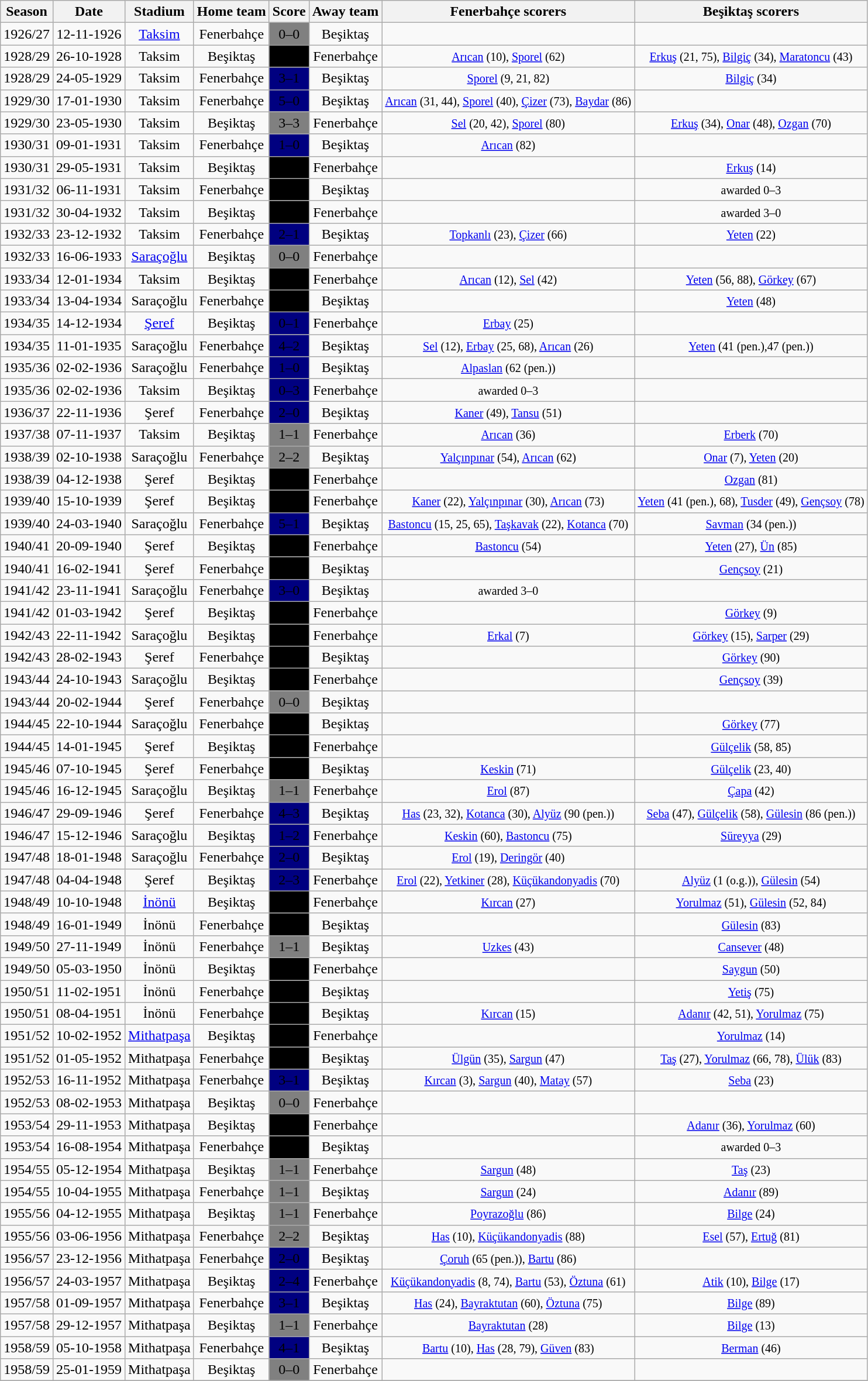<table class="wikitable" style="text-align:center">
<tr>
<th>Season</th>
<th>Date</th>
<th>Stadium</th>
<th>Home team</th>
<th>Score</th>
<th>Away team</th>
<th>Fenerbahçe scorers</th>
<th>Beşiktaş scorers</th>
</tr>
<tr>
<td>1926/27</td>
<td>12-11-1926</td>
<td><a href='#'>Taksim</a></td>
<td>Fenerbahçe</td>
<td bgcolor=grey><span>0–0</span></td>
<td>Beşiktaş</td>
<td></td>
<td></td>
</tr>
<tr>
<td>1928/29</td>
<td>26-10-1928</td>
<td>Taksim</td>
<td>Beşiktaş</td>
<td bgcolor=black><span>4–2</span></td>
<td>Fenerbahçe</td>
<td><small><a href='#'>Arıcan</a> (10), <a href='#'>Sporel</a> (62)</small></td>
<td><small><a href='#'>Erkuş</a> (21, 75), <a href='#'>Bilgiç</a> (34), <a href='#'>Maratoncu</a> (43)</small></td>
</tr>
<tr>
<td>1928/29</td>
<td>24-05-1929</td>
<td>Taksim</td>
<td>Fenerbahçe</td>
<td bgcolor=navy><span>3–1</span></td>
<td>Beşiktaş</td>
<td><small><a href='#'>Sporel</a> (9, 21, 82)</small></td>
<td><small><a href='#'>Bilgiç</a> (34)</small></td>
</tr>
<tr>
<td>1929/30</td>
<td>17-01-1930</td>
<td>Taksim</td>
<td>Fenerbahçe</td>
<td bgcolor=navy><span>5–0</span></td>
<td>Beşiktaş</td>
<td><small><a href='#'>Arıcan</a> (31, 44), <a href='#'>Sporel</a> (40), <a href='#'>Çizer</a> (73), <a href='#'>Baydar</a> (86)</small></td>
<td></td>
</tr>
<tr>
<td>1929/30</td>
<td>23-05-1930</td>
<td>Taksim</td>
<td>Beşiktaş</td>
<td bgcolor=grey><span>3–3</span></td>
<td>Fenerbahçe</td>
<td><small><a href='#'>Sel</a> (20, 42), <a href='#'>Sporel</a> (80)</small></td>
<td><small><a href='#'>Erkuş</a> (34), <a href='#'>Onar</a> (48), <a href='#'>Ozgan</a> (70)</small></td>
</tr>
<tr>
<td>1930/31</td>
<td>09-01-1931</td>
<td>Taksim</td>
<td>Fenerbahçe</td>
<td bgcolor=navy><span>1–0</span></td>
<td>Beşiktaş</td>
<td><small><a href='#'>Arıcan</a> (82)</small></td>
<td></td>
</tr>
<tr>
<td>1930/31</td>
<td>29-05-1931</td>
<td>Taksim</td>
<td>Beşiktaş</td>
<td bgcolor=black><span>1–0</span></td>
<td>Fenerbahçe</td>
<td></td>
<td><small><a href='#'>Erkuş</a> (14)</small></td>
</tr>
<tr>
<td>1931/32</td>
<td>06-11-1931</td>
<td>Taksim</td>
<td>Fenerbahçe</td>
<td bgcolor=black><span>0–3</span></td>
<td>Beşiktaş</td>
<td></td>
<td><small>awarded 0–3</small></td>
</tr>
<tr>
<td>1931/32</td>
<td>30-04-1932</td>
<td>Taksim</td>
<td>Beşiktaş</td>
<td bgcolor=black><span>3–0</span></td>
<td>Fenerbahçe</td>
<td></td>
<td><small>awarded 3–0</small></td>
</tr>
<tr>
<td>1932/33</td>
<td>23-12-1932</td>
<td>Taksim</td>
<td>Fenerbahçe</td>
<td bgcolor=navy><span>2–1</span></td>
<td>Beşiktaş</td>
<td><small><a href='#'>Topkanlı</a> (23), <a href='#'>Çizer</a> (66)</small></td>
<td><small><a href='#'>Yeten</a> (22)</small></td>
</tr>
<tr>
<td>1932/33</td>
<td>16-06-1933</td>
<td><a href='#'>Saraçoğlu</a></td>
<td>Beşiktaş</td>
<td bgcolor=grey><span>0–0</span></td>
<td>Fenerbahçe</td>
<td></td>
<td></td>
</tr>
<tr>
<td>1933/34</td>
<td>12-01-1934</td>
<td>Taksim</td>
<td>Beşiktaş</td>
<td bgcolor=black><span>3–2</span></td>
<td>Fenerbahçe</td>
<td><small><a href='#'>Arıcan</a> (12), <a href='#'>Sel</a> (42)</small></td>
<td><small><a href='#'>Yeten</a> (56, 88), <a href='#'>Görkey</a> (67)</small></td>
</tr>
<tr>
<td>1933/34</td>
<td>13-04-1934</td>
<td>Saraçoğlu</td>
<td>Fenerbahçe</td>
<td bgcolor=black><span>0–1</span></td>
<td>Beşiktaş</td>
<td></td>
<td><small><a href='#'>Yeten</a> (48)</small></td>
</tr>
<tr>
<td>1934/35</td>
<td>14-12-1934</td>
<td><a href='#'>Şeref</a></td>
<td>Beşiktaş</td>
<td bgcolor=navy><span>0–1</span></td>
<td>Fenerbahçe</td>
<td><small><a href='#'>Erbay</a> (25)</small></td>
<td></td>
</tr>
<tr>
<td>1934/35</td>
<td>11-01-1935</td>
<td>Saraçoğlu</td>
<td>Fenerbahçe</td>
<td bgcolor=navy><span>4–2</span></td>
<td>Beşiktaş</td>
<td><small><a href='#'>Sel</a> (12), <a href='#'>Erbay</a> (25, 68), <a href='#'>Arıcan</a> (26)</small></td>
<td><small><a href='#'>Yeten</a> (41 (pen.),47 (pen.))</small></td>
</tr>
<tr>
<td>1935/36</td>
<td>02-02-1936</td>
<td>Saraçoğlu</td>
<td>Fenerbahçe</td>
<td bgcolor=navy><span>1–0</span></td>
<td>Beşiktaş</td>
<td><small><a href='#'>Alpaslan</a> (62 (pen.))</small></td>
<td></td>
</tr>
<tr>
<td>1935/36</td>
<td>02-02-1936</td>
<td>Taksim</td>
<td>Beşiktaş</td>
<td bgcolor=navy><span>0–3</span></td>
<td>Fenerbahçe</td>
<td><small>awarded 0–3</small></td>
<td></td>
</tr>
<tr>
<td>1936/37</td>
<td>22-11-1936</td>
<td>Şeref</td>
<td>Fenerbahçe</td>
<td bgcolor=navy><span>2–0</span></td>
<td>Beşiktaş</td>
<td><small><a href='#'>Kaner</a> (49), <a href='#'>Tansu</a> (51)</small></td>
<td></td>
</tr>
<tr>
<td>1937/38</td>
<td>07-11-1937</td>
<td>Taksim</td>
<td>Beşiktaş</td>
<td bgcolor=grey><span>1–1</span></td>
<td>Fenerbahçe</td>
<td><small><a href='#'>Arıcan</a> (36)</small></td>
<td><small><a href='#'>Erberk</a> (70)</small></td>
</tr>
<tr>
<td>1938/39</td>
<td>02-10-1938</td>
<td>Saraçoğlu</td>
<td>Fenerbahçe</td>
<td bgcolor=grey><span>2–2</span></td>
<td>Beşiktaş</td>
<td><small><a href='#'>Yalçınpınar</a> (54), <a href='#'>Arıcan</a> (62)</small></td>
<td><small><a href='#'>Onar</a> (7), <a href='#'>Yeten</a> (20)</small></td>
</tr>
<tr>
<td>1938/39</td>
<td>04-12-1938</td>
<td>Şeref</td>
<td>Beşiktaş</td>
<td bgcolor=black><span>1–0</span></td>
<td>Fenerbahçe</td>
<td></td>
<td><small><a href='#'>Ozgan</a> (81)</small></td>
</tr>
<tr>
<td>1939/40</td>
<td>15-10-1939</td>
<td>Şeref</td>
<td>Beşiktaş</td>
<td bgcolor=black><span>4–3</span></td>
<td>Fenerbahçe</td>
<td><small><a href='#'>Kaner</a> (22), <a href='#'>Yalçınpınar</a> (30), <a href='#'>Arıcan</a> (73)</small></td>
<td><small><a href='#'>Yeten</a> (41 (pen.), 68), <a href='#'>Tusder</a> (49), <a href='#'>Gençsoy</a> (78)</small></td>
</tr>
<tr>
<td>1939/40</td>
<td>24-03-1940</td>
<td>Saraçoğlu</td>
<td>Fenerbahçe</td>
<td bgcolor=navy><span>5–1</span></td>
<td>Beşiktaş</td>
<td><small><a href='#'>Bastoncu</a> (15, 25, 65), <a href='#'>Taşkavak</a> (22), <a href='#'>Kotanca</a> (70)</small></td>
<td><small><a href='#'>Savman</a> (34 (pen.))</small></td>
</tr>
<tr>
<td>1940/41</td>
<td>20-09-1940</td>
<td>Şeref</td>
<td>Beşiktaş</td>
<td bgcolor=black><span>2–1</span></td>
<td>Fenerbahçe</td>
<td><small><a href='#'>Bastoncu</a> (54)</small></td>
<td><small><a href='#'>Yeten</a> (27), <a href='#'>Ün</a> (85)</small></td>
</tr>
<tr>
<td>1940/41</td>
<td>16-02-1941</td>
<td>Şeref</td>
<td>Fenerbahçe</td>
<td bgcolor=black><span>0–1</span></td>
<td>Beşiktaş</td>
<td></td>
<td><small><a href='#'>Gençsoy</a> (21)</small></td>
</tr>
<tr>
<td>1941/42</td>
<td>23-11-1941</td>
<td>Saraçoğlu</td>
<td>Fenerbahçe</td>
<td bgcolor=navy><span>3–0</span></td>
<td>Beşiktaş</td>
<td><small>awarded 3–0</small></td>
<td></td>
</tr>
<tr>
<td>1941/42</td>
<td>01-03-1942</td>
<td>Şeref</td>
<td>Beşiktaş</td>
<td bgcolor=black><span>1–0</span></td>
<td>Fenerbahçe</td>
<td></td>
<td><small><a href='#'>Görkey</a> (9)</small></td>
</tr>
<tr>
<td>1942/43</td>
<td>22-11-1942</td>
<td>Saraçoğlu</td>
<td>Beşiktaş</td>
<td bgcolor=black><span>2–1</span></td>
<td>Fenerbahçe</td>
<td><small><a href='#'>Erkal</a> (7)</small></td>
<td><small><a href='#'>Görkey</a> (15), <a href='#'>Sarper</a> (29)</small></td>
</tr>
<tr>
<td>1942/43</td>
<td>28-02-1943</td>
<td>Şeref</td>
<td>Fenerbahçe</td>
<td bgcolor=black><span>0–1</span></td>
<td>Beşiktaş</td>
<td></td>
<td><small><a href='#'>Görkey</a> (90)</small></td>
</tr>
<tr>
<td>1943/44</td>
<td>24-10-1943</td>
<td>Saraçoğlu</td>
<td>Beşiktaş</td>
<td bgcolor=black><span>1–0</span></td>
<td>Fenerbahçe</td>
<td></td>
<td><small><a href='#'>Gençsoy</a> (39)</small></td>
</tr>
<tr>
<td>1943/44</td>
<td>20-02-1944</td>
<td>Şeref</td>
<td>Fenerbahçe</td>
<td bgcolor=grey><span>0–0</span></td>
<td>Beşiktaş</td>
<td></td>
<td></td>
</tr>
<tr>
<td>1944/45</td>
<td>22-10-1944</td>
<td>Saraçoğlu</td>
<td>Fenerbahçe</td>
<td bgcolor=black><span>0–1</span></td>
<td>Beşiktaş</td>
<td></td>
<td><small><a href='#'>Görkey</a> (77)</small></td>
</tr>
<tr>
<td>1944/45</td>
<td>14-01-1945</td>
<td>Şeref</td>
<td>Beşiktaş</td>
<td bgcolor=black><span>2–0</span></td>
<td>Fenerbahçe</td>
<td></td>
<td><small><a href='#'>Gülçelik</a> (58, 85)</small></td>
</tr>
<tr>
<td>1945/46</td>
<td>07-10-1945</td>
<td>Şeref</td>
<td>Fenerbahçe</td>
<td bgcolor=black><span>1–2</span></td>
<td>Beşiktaş</td>
<td><small><a href='#'>Keskin</a> (71)</small></td>
<td><small><a href='#'>Gülçelik</a> (23, 40)</small></td>
</tr>
<tr>
<td>1945/46</td>
<td>16-12-1945</td>
<td>Saraçoğlu</td>
<td>Beşiktaş</td>
<td bgcolor=grey><span>1–1</span></td>
<td>Fenerbahçe</td>
<td><small><a href='#'>Erol</a> (87)</small></td>
<td><small><a href='#'>Çapa</a> (42)</small></td>
</tr>
<tr>
<td>1946/47</td>
<td>29-09-1946</td>
<td>Şeref</td>
<td>Fenerbahçe</td>
<td bgcolor=navy><span>4–3</span></td>
<td>Beşiktaş</td>
<td><small><a href='#'>Has</a> (23, 32), <a href='#'>Kotanca</a> (30), <a href='#'>Alyüz</a> (90 (pen.))</small></td>
<td><small><a href='#'>Seba</a> (47), <a href='#'>Gülçelik</a> (58), <a href='#'>Gülesin</a> (86 (pen.))</small></td>
</tr>
<tr>
<td>1946/47</td>
<td>15-12-1946</td>
<td>Saraçoğlu</td>
<td>Beşiktaş</td>
<td bgcolor=navy><span>1–2</span></td>
<td>Fenerbahçe</td>
<td><small><a href='#'>Keskin</a> (60), <a href='#'>Bastoncu</a> (75)</small></td>
<td><small><a href='#'>Süreyya</a> (29)</small></td>
</tr>
<tr>
<td>1947/48</td>
<td>18-01-1948</td>
<td>Saraçoğlu</td>
<td>Fenerbahçe</td>
<td bgcolor=navy><span>2–0</span></td>
<td>Beşiktaş</td>
<td><small><a href='#'>Erol</a> (19), <a href='#'>Deringör</a> (40)</small></td>
<td></td>
</tr>
<tr>
<td>1947/48</td>
<td>04-04-1948</td>
<td>Şeref</td>
<td>Beşiktaş</td>
<td bgcolor=navy><span>2–3</span></td>
<td>Fenerbahçe</td>
<td><small><a href='#'>Erol</a> (22), <a href='#'>Yetkiner</a> (28), <a href='#'>Küçükandonyadis</a> (70)</small></td>
<td><small><a href='#'>Alyüz</a> (1 (o.g.)), <a href='#'>Gülesin</a> (54)</small></td>
</tr>
<tr>
<td>1948/49</td>
<td>10-10-1948</td>
<td><a href='#'>İnönü</a></td>
<td>Beşiktaş</td>
<td bgcolor=black><span>3–1</span></td>
<td>Fenerbahçe</td>
<td><small><a href='#'>Kırcan</a> (27)</small></td>
<td><small><a href='#'>Yorulmaz</a> (51), <a href='#'>Gülesin</a> (52, 84)</small></td>
</tr>
<tr>
<td>1948/49</td>
<td>16-01-1949</td>
<td>İnönü</td>
<td>Fenerbahçe</td>
<td bgcolor=black><span>0–1</span></td>
<td>Beşiktaş</td>
<td></td>
<td><small><a href='#'>Gülesin</a> (83)</small></td>
</tr>
<tr>
<td>1949/50</td>
<td>27-11-1949</td>
<td>İnönü</td>
<td>Fenerbahçe</td>
<td bgcolor=grey><span>1–1</span></td>
<td>Beşiktaş</td>
<td><small><a href='#'>Uzkes</a> (43)</small></td>
<td><small><a href='#'>Cansever</a> (48)</small></td>
</tr>
<tr>
<td>1949/50</td>
<td>05-03-1950</td>
<td>İnönü</td>
<td>Beşiktaş</td>
<td bgcolor=black><span>1–0</span></td>
<td>Fenerbahçe</td>
<td></td>
<td><small><a href='#'>Saygun</a> (50)</small></td>
</tr>
<tr>
<td>1950/51</td>
<td>11-02-1951</td>
<td>İnönü</td>
<td>Fenerbahçe</td>
<td bgcolor=black><span>0–1</span></td>
<td>Beşiktaş</td>
<td></td>
<td><small><a href='#'>Yetiş</a> (75)</small></td>
</tr>
<tr>
<td>1950/51</td>
<td>08-04-1951</td>
<td>İnönü</td>
<td>Fenerbahçe</td>
<td bgcolor=black><span>1–3</span></td>
<td>Beşiktaş</td>
<td><small><a href='#'>Kırcan</a> (15)</small></td>
<td><small><a href='#'>Adanır</a> (42, 51), <a href='#'>Yorulmaz</a> (75)</small></td>
</tr>
<tr>
<td>1951/52</td>
<td>10-02-1952</td>
<td><a href='#'>Mithatpaşa</a></td>
<td>Beşiktaş</td>
<td bgcolor=black><span>1–0</span></td>
<td>Fenerbahçe</td>
<td></td>
<td><small><a href='#'>Yorulmaz</a> (14)</small></td>
</tr>
<tr>
<td>1951/52</td>
<td>01-05-1952</td>
<td>Mithatpaşa</td>
<td>Fenerbahçe</td>
<td bgcolor=black><span>2–4</span></td>
<td>Beşiktaş</td>
<td><small><a href='#'>Ülgün</a> (35), <a href='#'>Sargun</a> (47)</small></td>
<td><small><a href='#'>Taş</a> (27), <a href='#'>Yorulmaz</a> (66, 78), <a href='#'>Ülük</a> (83)</small></td>
</tr>
<tr>
<td>1952/53</td>
<td>16-11-1952</td>
<td>Mithatpaşa</td>
<td>Fenerbahçe</td>
<td bgcolor=navy><span>3–1</span></td>
<td>Beşiktaş</td>
<td><small><a href='#'>Kırcan</a> (3), <a href='#'>Sargun</a> (40), <a href='#'>Matay</a> (57)</small></td>
<td><small><a href='#'>Seba</a> (23)</small></td>
</tr>
<tr>
<td>1952/53</td>
<td>08-02-1953</td>
<td>Mithatpaşa</td>
<td>Beşiktaş</td>
<td bgcolor=grey><span>0–0</span></td>
<td>Fenerbahçe</td>
<td></td>
<td></td>
</tr>
<tr>
<td>1953/54</td>
<td>29-11-1953</td>
<td>Mithatpaşa</td>
<td>Beşiktaş</td>
<td bgcolor=black><span>2–0</span></td>
<td>Fenerbahçe</td>
<td></td>
<td><small><a href='#'>Adanır</a> (36), <a href='#'>Yorulmaz</a> (60)</small></td>
</tr>
<tr>
<td>1953/54</td>
<td>16-08-1954</td>
<td>Mithatpaşa</td>
<td>Fenerbahçe</td>
<td bgcolor=black><span>0–3</span></td>
<td>Beşiktaş</td>
<td></td>
<td><small>awarded 0–3</small></td>
</tr>
<tr>
<td>1954/55</td>
<td>05-12-1954</td>
<td>Mithatpaşa</td>
<td>Beşiktaş</td>
<td bgcolor=grey><span>1–1</span></td>
<td>Fenerbahçe</td>
<td><small><a href='#'>Sargun</a> (48)</small></td>
<td><small><a href='#'>Taş</a> (23)</small></td>
</tr>
<tr>
<td>1954/55</td>
<td>10-04-1955</td>
<td>Mithatpaşa</td>
<td>Fenerbahçe</td>
<td bgcolor=grey><span>1–1</span></td>
<td>Beşiktaş</td>
<td><small><a href='#'>Sargun</a> (24)</small></td>
<td><small><a href='#'>Adanır</a> (89)</small></td>
</tr>
<tr>
<td>1955/56</td>
<td>04-12-1955</td>
<td>Mithatpaşa</td>
<td>Beşiktaş</td>
<td bgcolor=grey><span>1–1</span></td>
<td>Fenerbahçe</td>
<td><small><a href='#'>Poyrazoğlu</a> (86)</small></td>
<td><small><a href='#'>Bilge</a> (24)</small></td>
</tr>
<tr>
<td>1955/56</td>
<td>03-06-1956</td>
<td>Mithatpaşa</td>
<td>Fenerbahçe</td>
<td bgcolor=grey><span>2–2</span></td>
<td>Beşiktaş</td>
<td><small><a href='#'>Has</a> (10), <a href='#'>Küçükandonyadis</a> (88)</small></td>
<td><small><a href='#'>Esel</a> (57), <a href='#'>Ertuğ</a> (81)</small></td>
</tr>
<tr>
<td>1956/57</td>
<td>23-12-1956</td>
<td>Mithatpaşa</td>
<td>Fenerbahçe</td>
<td bgcolor=navy><span>2–0</span></td>
<td>Beşiktaş</td>
<td><small><a href='#'>Çoruh</a> (65 (pen.)), <a href='#'>Bartu</a> (86)</small></td>
<td></td>
</tr>
<tr>
<td>1956/57</td>
<td>24-03-1957</td>
<td>Mithatpaşa</td>
<td>Beşiktaş</td>
<td bgcolor=navy><span>2–4</span></td>
<td>Fenerbahçe</td>
<td><small><a href='#'>Küçükandonyadis</a> (8, 74), <a href='#'>Bartu</a> (53), <a href='#'>Öztuna</a> (61)</small></td>
<td><small><a href='#'>Atik</a> (10), <a href='#'>Bilge</a> (17)</small></td>
</tr>
<tr>
<td>1957/58</td>
<td>01-09-1957</td>
<td>Mithatpaşa</td>
<td>Fenerbahçe</td>
<td bgcolor=navy><span>3–1</span></td>
<td>Beşiktaş</td>
<td><small><a href='#'>Has</a> (24), <a href='#'>Bayraktutan</a> (60), <a href='#'>Öztuna</a> (75)</small></td>
<td><small><a href='#'>Bilge</a> (89)</small></td>
</tr>
<tr>
<td>1957/58</td>
<td>29-12-1957</td>
<td>Mithatpaşa</td>
<td>Beşiktaş</td>
<td bgcolor=grey><span>1–1</span></td>
<td>Fenerbahçe</td>
<td><small><a href='#'>Bayraktutan</a> (28)</small></td>
<td><small><a href='#'>Bilge</a> (13)</small></td>
</tr>
<tr>
<td>1958/59</td>
<td>05-10-1958</td>
<td>Mithatpaşa</td>
<td>Fenerbahçe</td>
<td bgcolor=navy><span>4–1</span></td>
<td>Beşiktaş</td>
<td><small><a href='#'>Bartu</a> (10), <a href='#'>Has</a> (28, 79), <a href='#'>Güven</a> (83)</small></td>
<td><small><a href='#'>Berman</a> (46)</small></td>
</tr>
<tr>
<td>1958/59</td>
<td>25-01-1959</td>
<td>Mithatpaşa</td>
<td>Beşiktaş</td>
<td bgcolor=grey><span>0–0</span></td>
<td>Fenerbahçe</td>
<td></td>
<td></td>
</tr>
<tr>
</tr>
</table>
